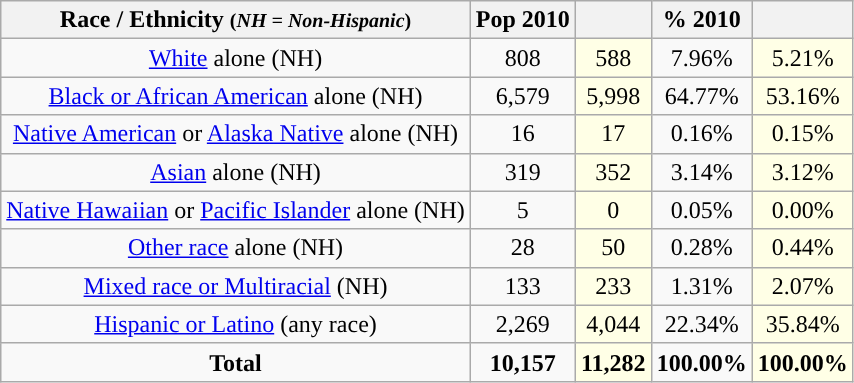<table class="wikitable" style="text-align:center;">
<tr>
<th>Race / Ethnicity <small>(<em>NH = Non-Hispanic</em>)</small></th>
<th>Pop 2010</th>
<th></th>
<th>% 2010</th>
<th></th>
</tr>
<tr>
<td><a href='#'>White</a> alone (NH)</td>
<td>808</td>
<td style='background: #ffffe6;'>588</td>
<td>7.96%</td>
<td style='background: #ffffe6;'>5.21%</td>
</tr>
<tr>
<td><a href='#'>Black or African American</a> alone (NH)</td>
<td>6,579</td>
<td style='background: #ffffe6;'>5,998</td>
<td>64.77%</td>
<td style='background: #ffffe6;'>53.16%</td>
</tr>
<tr>
<td><a href='#'>Native American</a> or <a href='#'>Alaska Native</a> alone (NH)</td>
<td>16</td>
<td style='background: #ffffe6;'>17</td>
<td>0.16%</td>
<td style='background: #ffffe6;'>0.15%</td>
</tr>
<tr>
<td><a href='#'>Asian</a> alone (NH)</td>
<td>319</td>
<td style='background: #ffffe6;'>352</td>
<td>3.14%</td>
<td style='background: #ffffe6;'>3.12%</td>
</tr>
<tr>
<td><a href='#'>Native Hawaiian</a> or <a href='#'>Pacific Islander</a> alone (NH)</td>
<td>5</td>
<td style='background: #ffffe6;'>0</td>
<td>0.05%</td>
<td style='background: #ffffe6;'>0.00%</td>
</tr>
<tr>
<td><a href='#'>Other race</a> alone (NH)</td>
<td>28</td>
<td style='background: #ffffe6;'>50</td>
<td>0.28%</td>
<td style='background: #ffffe6;'>0.44%</td>
</tr>
<tr>
<td><a href='#'>Mixed race or Multiracial</a> (NH)</td>
<td>133</td>
<td style='background: #ffffe6;'>233</td>
<td>1.31%</td>
<td style='background: #ffffe6;'>2.07%</td>
</tr>
<tr>
<td><a href='#'>Hispanic or Latino</a> (any race)</td>
<td>2,269</td>
<td style='background: #ffffe6;'>4,044</td>
<td>22.34%</td>
<td style='background: #ffffe6;'>35.84%</td>
</tr>
<tr>
<td><strong>Total</strong></td>
<td><strong>10,157</strong></td>
<td style='background: #ffffe6;'><strong>11,282</strong></td>
<td><strong>100.00%</strong></td>
<td style='background: #ffffe6;'><strong>100.00%</strong></td>
</tr>
</table>
